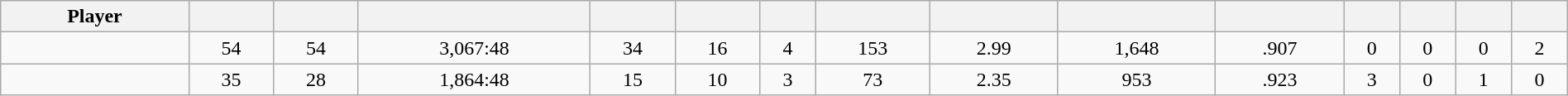<table class="wikitable sortable" style="width:100%; text-align:center;">
<tr>
<th>Player</th>
<th></th>
<th></th>
<th></th>
<th></th>
<th></th>
<th></th>
<th></th>
<th></th>
<th></th>
<th></th>
<th></th>
<th></th>
<th></th>
<th></th>
</tr>
<tr>
<td style=white-space:nowrap></td>
<td>54</td>
<td>54</td>
<td>3,067:48</td>
<td>34</td>
<td>16</td>
<td>4</td>
<td>153</td>
<td>2.99</td>
<td>1,648</td>
<td>.907</td>
<td>0</td>
<td>0</td>
<td>0</td>
<td>2</td>
</tr>
<tr>
<td style=white-space:nowrap></td>
<td>35</td>
<td>28</td>
<td>1,864:48</td>
<td>15</td>
<td>10</td>
<td>3</td>
<td>73</td>
<td>2.35</td>
<td>953</td>
<td>.923</td>
<td>3</td>
<td>0</td>
<td>1</td>
<td>0</td>
</tr>
</table>
